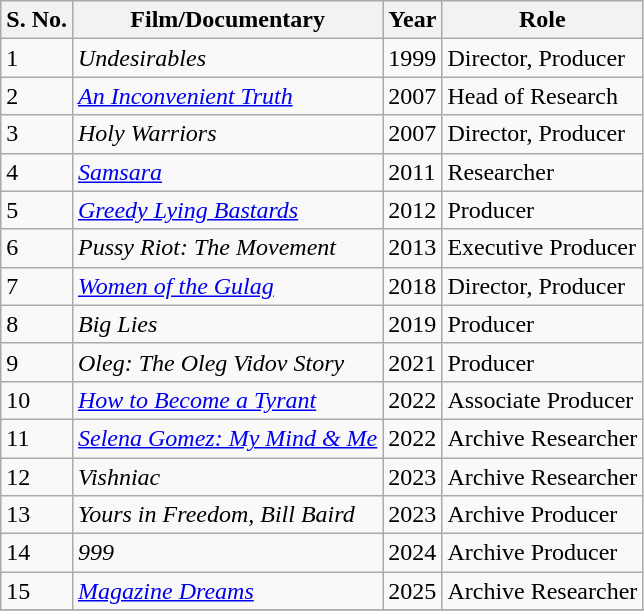<table class="wikitable">
<tr>
<th>S. No.</th>
<th>Film/Documentary</th>
<th>Year</th>
<th>Role</th>
</tr>
<tr>
<td>1</td>
<td><em>Undesirables</em></td>
<td>1999</td>
<td>Director, Producer</td>
</tr>
<tr>
<td>2</td>
<td><em><a href='#'>An Inconvenient Truth</a></em></td>
<td>2007</td>
<td>Head of Research</td>
</tr>
<tr>
<td>3</td>
<td><em>Holy Warriors</em></td>
<td>2007</td>
<td>Director, Producer</td>
</tr>
<tr>
<td>4</td>
<td><em><a href='#'>Samsara</a></em></td>
<td>2011</td>
<td>Researcher</td>
</tr>
<tr>
<td>5</td>
<td><em><a href='#'>Greedy Lying Bastards</a></em></td>
<td>2012</td>
<td>Producer</td>
</tr>
<tr>
<td>6</td>
<td><em>Pussy Riot: The Movement</em></td>
<td>2013</td>
<td>Executive Producer</td>
</tr>
<tr>
<td>7</td>
<td><em><a href='#'>Women of the Gulag</a></em></td>
<td>2018</td>
<td>Director, Producer</td>
</tr>
<tr>
<td>8</td>
<td><em>Big Lies</em></td>
<td>2019</td>
<td>Producer</td>
</tr>
<tr>
<td>9</td>
<td><em>Oleg: The Oleg Vidov Story</em></td>
<td>2021</td>
<td>Producer</td>
</tr>
<tr>
<td>10</td>
<td><em><a href='#'>How to Become a Tyrant</a></em></td>
<td>2022</td>
<td>Associate Producer</td>
</tr>
<tr>
<td>11</td>
<td><em><a href='#'>Selena Gomez: My Mind & Me</a></em></td>
<td>2022</td>
<td>Archive Researcher</td>
</tr>
<tr>
<td>12</td>
<td><em>Vishniac</em></td>
<td>2023</td>
<td>Archive Researcher</td>
</tr>
<tr>
<td>13</td>
<td><em>Yours in Freedom, Bill Baird</em></td>
<td>2023</td>
<td>Archive Producer</td>
</tr>
<tr>
<td>14</td>
<td><em>999</em></td>
<td>2024</td>
<td>Archive Producer</td>
</tr>
<tr>
<td>15</td>
<td><em><a href='#'>Magazine Dreams</a></em></td>
<td>2025</td>
<td>Archive Researcher</td>
</tr>
<tr>
</tr>
</table>
